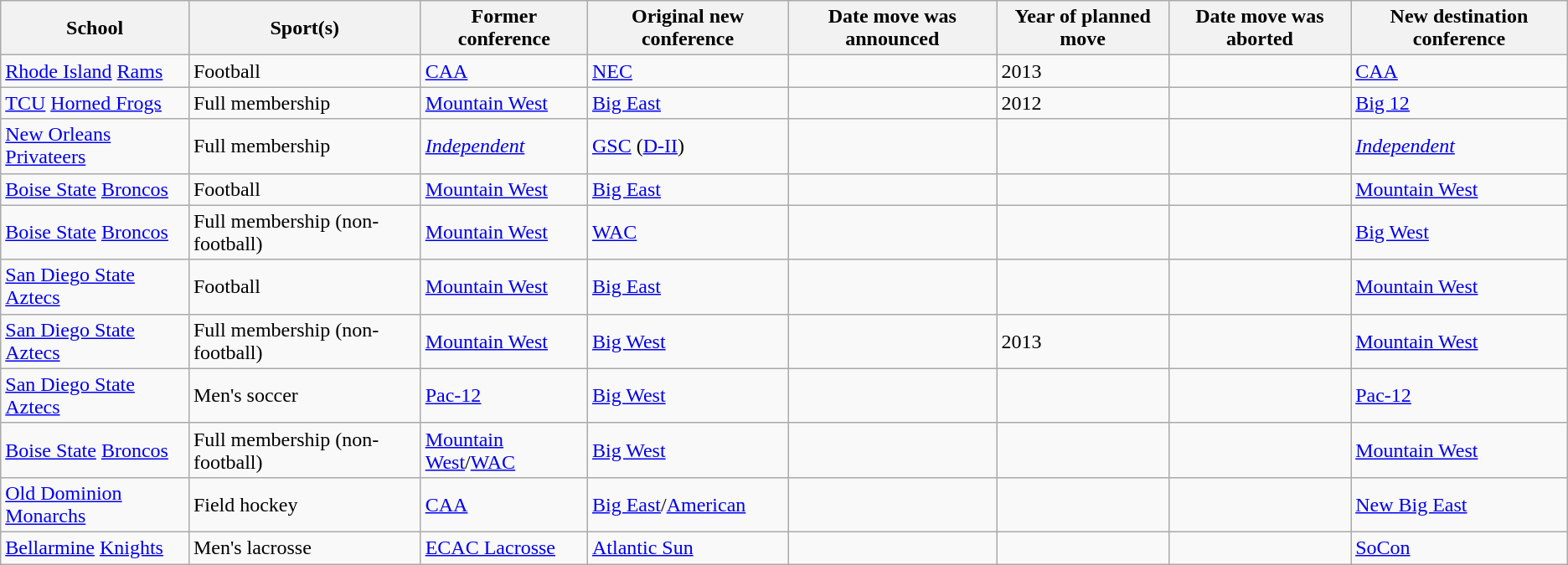<table class="wikitable sortable">
<tr>
<th>School</th>
<th>Sport(s)</th>
<th>Former conference</th>
<th>Original new conference</th>
<th>Date move was announced</th>
<th>Year of planned move</th>
<th>Date move was aborted</th>
<th>New destination conference</th>
</tr>
<tr>
<td><a href='#'>Rhode Island</a> <a href='#'>Rams</a></td>
<td>Football</td>
<td><a href='#'>CAA</a></td>
<td><a href='#'>NEC</a></td>
<td></td>
<td>2013</td>
<td></td>
<td><a href='#'>CAA</a></td>
</tr>
<tr>
<td><a href='#'>TCU</a> <a href='#'>Horned Frogs</a></td>
<td>Full membership</td>
<td><a href='#'>Mountain West</a></td>
<td><a href='#'>Big East</a></td>
<td></td>
<td>2012</td>
<td></td>
<td><a href='#'>Big 12</a></td>
</tr>
<tr>
<td><a href='#'>New Orleans</a> <a href='#'>Privateers</a></td>
<td>Full membership</td>
<td><em><a href='#'>Independent</a></em></td>
<td><a href='#'>GSC</a> (<a href='#'>D-II</a>)</td>
<td></td>
<td></td>
<td></td>
<td><em><a href='#'>Independent</a></em></td>
</tr>
<tr>
<td><a href='#'>Boise State</a> <a href='#'>Broncos</a></td>
<td>Football</td>
<td><a href='#'>Mountain West</a></td>
<td><a href='#'>Big East</a></td>
<td></td>
<td></td>
<td></td>
<td><a href='#'>Mountain West</a></td>
</tr>
<tr>
<td><a href='#'>Boise State</a> <a href='#'>Broncos</a></td>
<td>Full membership (non-football)</td>
<td><a href='#'>Mountain West</a></td>
<td><a href='#'>WAC</a></td>
<td></td>
<td></td>
<td></td>
<td><a href='#'>Big West</a></td>
</tr>
<tr>
<td><a href='#'>San Diego State</a> <a href='#'>Aztecs</a></td>
<td>Football</td>
<td><a href='#'>Mountain West</a></td>
<td><a href='#'>Big East</a></td>
<td></td>
<td></td>
<td></td>
<td><a href='#'>Mountain West</a></td>
</tr>
<tr>
<td><a href='#'>San Diego State</a> <a href='#'>Aztecs</a></td>
<td>Full membership (non-football)</td>
<td><a href='#'>Mountain West</a></td>
<td><a href='#'>Big West</a></td>
<td></td>
<td>2013</td>
<td></td>
<td><a href='#'>Mountain West</a></td>
</tr>
<tr>
<td><a href='#'>San Diego State</a> <a href='#'>Aztecs</a></td>
<td>Men's soccer</td>
<td><a href='#'>Pac-12</a></td>
<td><a href='#'>Big West</a></td>
<td></td>
<td></td>
<td></td>
<td><a href='#'>Pac-12</a></td>
</tr>
<tr>
<td><a href='#'>Boise State</a> <a href='#'>Broncos</a></td>
<td>Full membership (non-football)</td>
<td><a href='#'>Mountain West</a>/<a href='#'>WAC</a></td>
<td><a href='#'>Big West</a></td>
<td></td>
<td></td>
<td></td>
<td><a href='#'>Mountain West</a></td>
</tr>
<tr>
<td><a href='#'>Old Dominion</a> <a href='#'>Monarchs</a></td>
<td>Field hockey</td>
<td><a href='#'>CAA</a></td>
<td><a href='#'>Big East</a>/<a href='#'>American</a></td>
<td></td>
<td></td>
<td></td>
<td><a href='#'>New Big East</a></td>
</tr>
<tr>
<td><a href='#'>Bellarmine</a> <a href='#'>Knights</a></td>
<td>Men's lacrosse</td>
<td><a href='#'>ECAC Lacrosse</a></td>
<td><a href='#'>Atlantic Sun</a></td>
<td></td>
<td></td>
<td></td>
<td><a href='#'>SoCon</a></td>
</tr>
</table>
